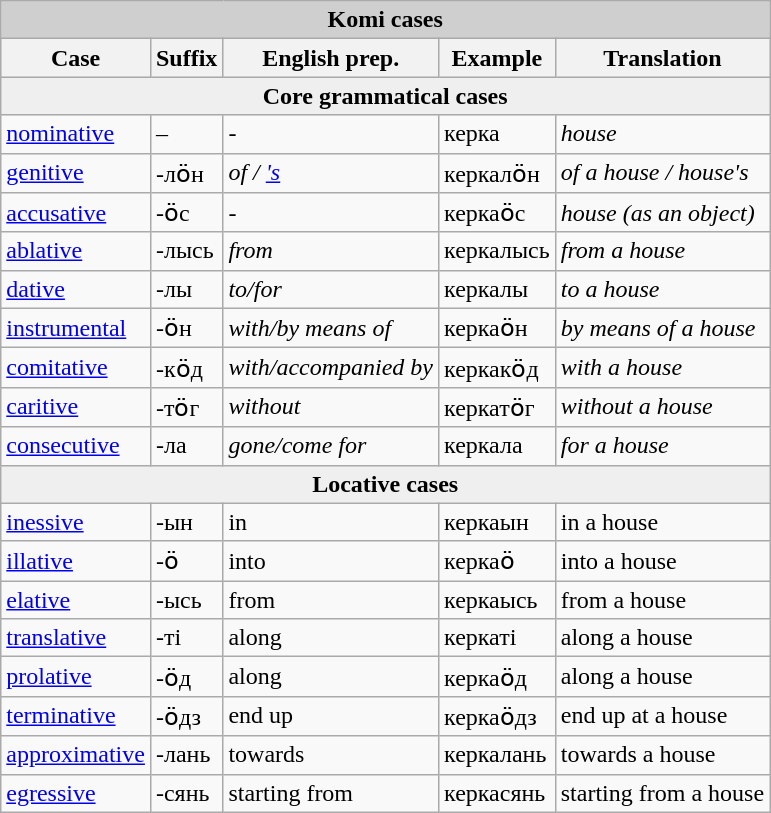<table class="wikitable">
<tr>
<th colspan="5" style="background:#cfcfcf;">Komi cases</th>
</tr>
<tr style="background:#dfdfdf;" |>
<th>Case</th>
<th>Suffix</th>
<th>English prep.</th>
<th>Example</th>
<th>Translation</th>
</tr>
<tr>
<th colspan="5" style="background:#efefef">Core grammatical cases</th>
</tr>
<tr>
<td><a href='#'>nominative</a></td>
<td>–</td>
<td><em>-</em></td>
<td>керка</td>
<td><em>house</em></td>
</tr>
<tr>
<td><a href='#'>genitive</a></td>
<td>-лӧн</td>
<td><em>of / <a href='#'>'s</a></em></td>
<td>керкалӧн</td>
<td><em>of a house / house's</em></td>
</tr>
<tr>
<td><a href='#'>accusative</a></td>
<td>-ӧс</td>
<td><em>-</em></td>
<td>керкаӧс</td>
<td><em>house (as an object)</em></td>
</tr>
<tr>
<td><a href='#'>ablative</a></td>
<td>-лысь</td>
<td><em>from</em></td>
<td>керкалысь</td>
<td><em>from a house</em></td>
</tr>
<tr>
<td><a href='#'>dative</a></td>
<td>-лы</td>
<td><em>to/for</em></td>
<td>керкалы</td>
<td><em>to a house</em></td>
</tr>
<tr>
<td><a href='#'>instrumental</a></td>
<td>-ӧн</td>
<td><em>with/by means of</em></td>
<td>керкаӧн</td>
<td><em>by means of a house</em></td>
</tr>
<tr>
<td><a href='#'>comitative</a></td>
<td>-кӧд</td>
<td><em>with/accompanied by</em></td>
<td>керкакӧд</td>
<td><em>with a house</em></td>
</tr>
<tr>
<td><a href='#'>caritive</a></td>
<td>-тӧг</td>
<td><em>without</em></td>
<td>керкатӧг</td>
<td><em>without a house</em></td>
</tr>
<tr>
<td><a href='#'>consecutive</a></td>
<td>-ла</td>
<td><em>gone/come for</em></td>
<td>керкала</td>
<td><em>for a house</em></td>
</tr>
<tr>
<th colspan="5" style="background:#efefef">Locative cases</th>
</tr>
<tr>
<td><a href='#'>inessive</a></td>
<td>-ын</td>
<td>in</td>
<td>керкаын</td>
<td>in a house</td>
</tr>
<tr>
<td><a href='#'>illative</a></td>
<td>-ӧ</td>
<td>into</td>
<td>керкаӧ</td>
<td>into a house</td>
</tr>
<tr>
<td><a href='#'>elative</a></td>
<td>-ысь</td>
<td>from</td>
<td>керкаысь</td>
<td>from a house</td>
</tr>
<tr>
<td><a href='#'>translative</a></td>
<td>-ті</td>
<td>along</td>
<td>керкаті</td>
<td>along a house</td>
</tr>
<tr>
<td><a href='#'>prolative</a></td>
<td>-ӧд</td>
<td>along</td>
<td>керкаӧд</td>
<td>along a house</td>
</tr>
<tr>
<td><a href='#'>terminative</a></td>
<td>-ӧдз</td>
<td>end up</td>
<td>керкаӧдз</td>
<td>end up at a house</td>
</tr>
<tr>
<td><a href='#'>approximative</a></td>
<td>-лань</td>
<td>towards</td>
<td>керкалань</td>
<td>towards a house</td>
</tr>
<tr>
<td><a href='#'>egressive</a></td>
<td>-сянь</td>
<td>starting from</td>
<td>керкасянь</td>
<td>starting from a house</td>
</tr>
</table>
